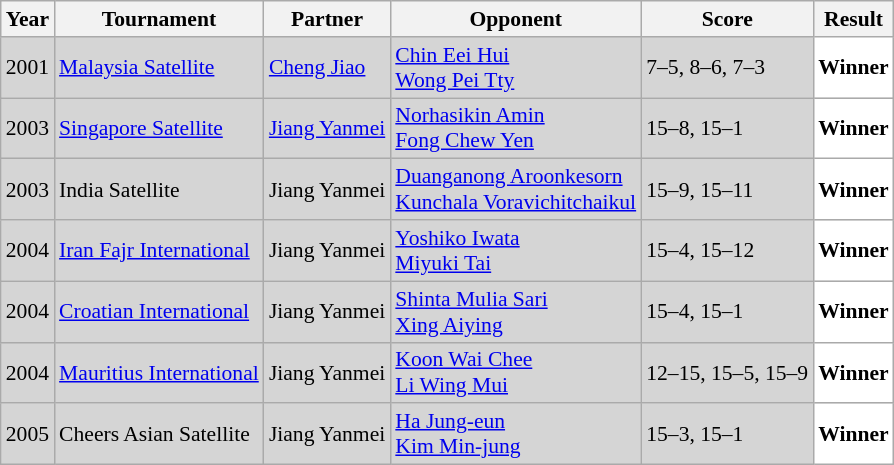<table class="sortable wikitable" style="font-size: 90%;">
<tr>
<th>Year</th>
<th>Tournament</th>
<th>Partner</th>
<th>Opponent</th>
<th>Score</th>
<th>Result</th>
</tr>
<tr style="background:#D5D5D5">
<td align="center">2001</td>
<td align="left"><a href='#'>Malaysia Satellite</a></td>
<td align="left"> <a href='#'>Cheng Jiao</a></td>
<td align="left"> <a href='#'>Chin Eei Hui</a><br> <a href='#'>Wong Pei Tty</a></td>
<td align="left">7–5, 8–6, 7–3</td>
<td style="text-align:left; background:white"> <strong>Winner</strong></td>
</tr>
<tr style="background:#D5D5D5">
<td align="center">2003</td>
<td align="left"><a href='#'>Singapore Satellite</a></td>
<td align="left"> <a href='#'>Jiang Yanmei</a></td>
<td align="left"> <a href='#'>Norhasikin Amin</a><br> <a href='#'>Fong Chew Yen</a></td>
<td align="left">15–8, 15–1</td>
<td style="text-align:left; background:white"> <strong>Winner</strong></td>
</tr>
<tr style="background:#D5D5D5">
<td align="center">2003</td>
<td align="left">India Satellite</td>
<td align="left"> Jiang Yanmei</td>
<td align="left"> <a href='#'>Duanganong Aroonkesorn</a><br> <a href='#'>Kunchala Voravichitchaikul</a></td>
<td align="left">15–9, 15–11</td>
<td style="text-align:left; background:white"> <strong>Winner</strong></td>
</tr>
<tr style="background:#D5D5D5">
<td align="center">2004</td>
<td align="left"><a href='#'>Iran Fajr International</a></td>
<td align="left"> Jiang Yanmei</td>
<td align="left"> <a href='#'>Yoshiko Iwata</a><br> <a href='#'>Miyuki Tai</a></td>
<td align="left">15–4, 15–12</td>
<td style="text-align:left; background:white"> <strong>Winner</strong></td>
</tr>
<tr style="background:#D5D5D5">
<td align="center">2004</td>
<td align="left"><a href='#'>Croatian International</a></td>
<td align="left"> Jiang Yanmei</td>
<td align="left"> <a href='#'>Shinta Mulia Sari</a><br> <a href='#'>Xing Aiying</a></td>
<td align="left">15–4, 15–1</td>
<td style="text-align:left; background:white"> <strong>Winner</strong></td>
</tr>
<tr style="background:#D5D5D5">
<td align="center">2004</td>
<td align="left"><a href='#'>Mauritius International</a></td>
<td align="left"> Jiang Yanmei</td>
<td align="left"> <a href='#'>Koon Wai Chee</a><br> <a href='#'>Li Wing Mui</a></td>
<td align="left">12–15, 15–5, 15–9</td>
<td style="text-align:left; background:white"> <strong>Winner</strong></td>
</tr>
<tr style="background:#D5D5D5">
<td align="center">2005</td>
<td align="left">Cheers Asian Satellite</td>
<td align="left"> Jiang Yanmei</td>
<td align="left"> <a href='#'>Ha Jung-eun</a><br> <a href='#'>Kim Min-jung</a></td>
<td align="left">15–3, 15–1</td>
<td style="text-align:left; background:white"> <strong>Winner</strong></td>
</tr>
</table>
